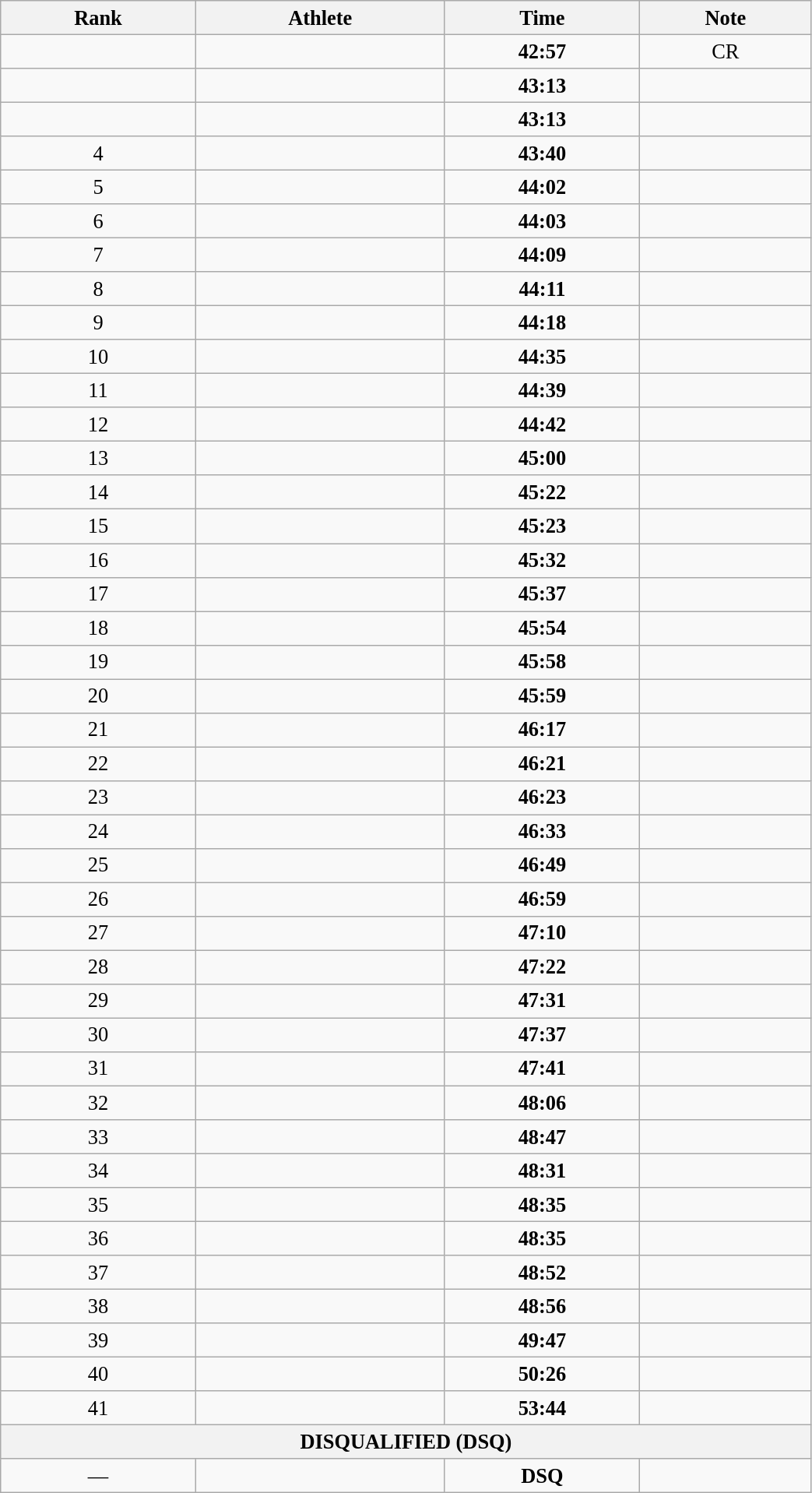<table class="wikitable" style=" text-align:center; font-size:110%;" width="55%">
<tr>
<th>Rank</th>
<th>Athlete</th>
<th>Time</th>
<th>Note</th>
</tr>
<tr>
<td></td>
<td align=left></td>
<td><strong>42:57</strong></td>
<td>CR</td>
</tr>
<tr>
<td></td>
<td align=left></td>
<td><strong>43:13</strong></td>
<td></td>
</tr>
<tr>
<td></td>
<td align=left></td>
<td><strong>43:13</strong></td>
<td></td>
</tr>
<tr>
<td>4</td>
<td align=left></td>
<td><strong>43:40</strong></td>
<td></td>
</tr>
<tr>
<td>5</td>
<td align=left></td>
<td><strong>44:02</strong></td>
<td></td>
</tr>
<tr>
<td>6</td>
<td align=left></td>
<td><strong>44:03</strong></td>
<td></td>
</tr>
<tr>
<td>7</td>
<td align=left></td>
<td><strong>44:09</strong></td>
<td></td>
</tr>
<tr>
<td>8</td>
<td align=left></td>
<td><strong>44:11</strong></td>
<td></td>
</tr>
<tr>
<td>9</td>
<td align=left></td>
<td><strong>44:18</strong></td>
<td></td>
</tr>
<tr>
<td>10</td>
<td align=left></td>
<td><strong>44:35</strong></td>
<td></td>
</tr>
<tr>
<td>11</td>
<td align=left></td>
<td><strong>44:39</strong></td>
<td></td>
</tr>
<tr>
<td>12</td>
<td align=left></td>
<td><strong>44:42</strong></td>
<td></td>
</tr>
<tr>
<td>13</td>
<td align=left></td>
<td><strong>45:00</strong></td>
<td></td>
</tr>
<tr>
<td>14</td>
<td align=left></td>
<td><strong>45:22</strong></td>
<td></td>
</tr>
<tr>
<td>15</td>
<td align=left></td>
<td><strong>45:23</strong></td>
<td></td>
</tr>
<tr>
<td>16</td>
<td align=left></td>
<td><strong>45:32</strong></td>
<td></td>
</tr>
<tr>
<td>17</td>
<td align=left></td>
<td><strong>45:37</strong></td>
<td></td>
</tr>
<tr>
<td>18</td>
<td align=left></td>
<td><strong>45:54</strong></td>
<td></td>
</tr>
<tr>
<td>19</td>
<td align=left></td>
<td><strong>45:58</strong></td>
<td></td>
</tr>
<tr>
<td>20</td>
<td align=left></td>
<td><strong>45:59</strong></td>
<td></td>
</tr>
<tr>
<td>21</td>
<td align=left></td>
<td><strong>46:17</strong></td>
<td></td>
</tr>
<tr>
<td>22</td>
<td align=left></td>
<td><strong>46:21</strong></td>
<td></td>
</tr>
<tr>
<td>23</td>
<td align=left></td>
<td><strong>46:23</strong></td>
<td></td>
</tr>
<tr>
<td>24</td>
<td align=left></td>
<td><strong>46:33</strong></td>
<td></td>
</tr>
<tr>
<td>25</td>
<td align=left></td>
<td><strong>46:49</strong></td>
<td></td>
</tr>
<tr>
<td>26</td>
<td align=left></td>
<td><strong>46:59</strong></td>
<td></td>
</tr>
<tr>
<td>27</td>
<td align=left></td>
<td><strong>47:10</strong></td>
<td></td>
</tr>
<tr>
<td>28</td>
<td align=left></td>
<td><strong>47:22</strong></td>
<td></td>
</tr>
<tr>
<td>29</td>
<td align=left></td>
<td><strong>47:31</strong></td>
<td></td>
</tr>
<tr>
<td>30</td>
<td align=left></td>
<td><strong>47:37</strong></td>
<td></td>
</tr>
<tr>
<td>31</td>
<td align=left></td>
<td><strong>47:41</strong></td>
<td></td>
</tr>
<tr>
<td>32</td>
<td align=left></td>
<td><strong>48:06</strong></td>
<td></td>
</tr>
<tr>
<td>33</td>
<td align=left></td>
<td><strong>48:47</strong></td>
<td></td>
</tr>
<tr>
<td>34</td>
<td align=left></td>
<td><strong>48:31</strong></td>
<td></td>
</tr>
<tr>
<td>35</td>
<td align=left></td>
<td><strong>48:35</strong></td>
<td></td>
</tr>
<tr>
<td>36</td>
<td align=left></td>
<td><strong>48:35</strong></td>
<td></td>
</tr>
<tr>
<td>37</td>
<td align=left></td>
<td><strong>48:52</strong></td>
<td></td>
</tr>
<tr>
<td>38</td>
<td align=left></td>
<td><strong>48:56</strong></td>
<td></td>
</tr>
<tr>
<td>39</td>
<td align=left></td>
<td><strong>49:47</strong></td>
<td></td>
</tr>
<tr>
<td>40</td>
<td align=left></td>
<td><strong>50:26</strong></td>
<td></td>
</tr>
<tr>
<td>41</td>
<td align=left></td>
<td><strong>53:44</strong></td>
<td></td>
</tr>
<tr>
<th colspan="4">DISQUALIFIED (DSQ)</th>
</tr>
<tr>
<td>—</td>
<td align=left></td>
<td><strong>DSQ</strong></td>
<td></td>
</tr>
</table>
